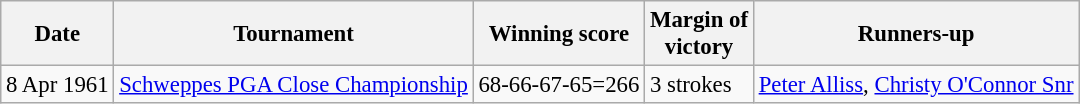<table class="wikitable" style="font-size:95%;">
<tr>
<th>Date</th>
<th>Tournament</th>
<th>Winning score</th>
<th>Margin of<br>victory</th>
<th>Runners-up</th>
</tr>
<tr>
<td>8 Apr 1961</td>
<td><a href='#'>Schweppes PGA Close Championship</a></td>
<td>68-66-67-65=266</td>
<td>3 strokes</td>
<td> <a href='#'>Peter Alliss</a>,  <a href='#'>Christy O'Connor Snr</a></td>
</tr>
</table>
